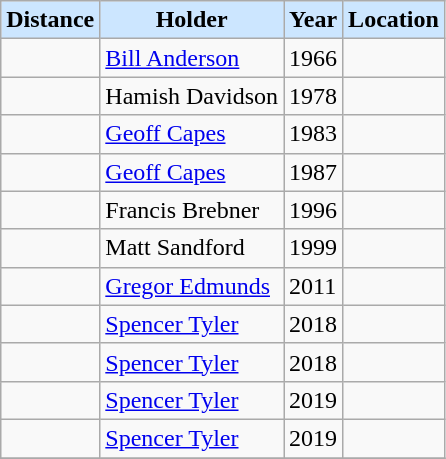<table class="wikitable sortable">
<tr>
<th style="background: #cce6ff;">Distance</th>
<th style="background: #cce6ff;">Holder</th>
<th style="background: #cce6ff;">Year</th>
<th style="background: #cce6ff;">Location</th>
</tr>
<tr>
<td></td>
<td> <a href='#'>Bill Anderson</a></td>
<td>1966</td>
<td></td>
</tr>
<tr>
<td></td>
<td> Hamish Davidson</td>
<td>1978</td>
<td></td>
</tr>
<tr>
<td></td>
<td> <a href='#'>Geoff Capes</a></td>
<td>1983</td>
<td></td>
</tr>
<tr>
<td></td>
<td> <a href='#'>Geoff Capes</a></td>
<td>1987</td>
<td></td>
</tr>
<tr>
<td></td>
<td> Francis Brebner</td>
<td>1996</td>
<td></td>
</tr>
<tr>
<td></td>
<td> Matt Sandford</td>
<td>1999</td>
<td></td>
</tr>
<tr>
<td></td>
<td> <a href='#'>Gregor Edmunds</a></td>
<td>2011</td>
<td></td>
</tr>
<tr>
<td></td>
<td> <a href='#'>Spencer Tyler</a></td>
<td>2018</td>
<td></td>
</tr>
<tr>
<td></td>
<td> <a href='#'>Spencer Tyler</a></td>
<td>2018</td>
<td></td>
</tr>
<tr>
<td></td>
<td> <a href='#'>Spencer Tyler</a></td>
<td>2019</td>
<td></td>
</tr>
<tr>
<td></td>
<td> <a href='#'>Spencer Tyler</a></td>
<td>2019</td>
<td></td>
</tr>
<tr>
</tr>
</table>
